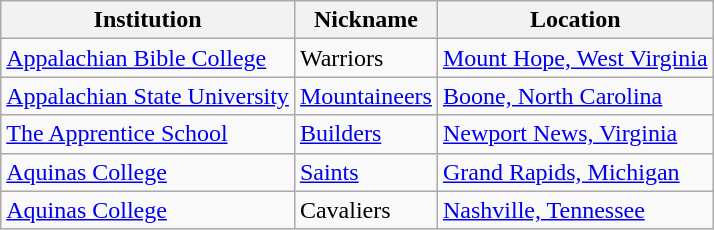<table class="wikitable">
<tr>
<th>Institution</th>
<th>Nickname</th>
<th>Location</th>
</tr>
<tr>
<td><a href='#'>Appalachian Bible College</a></td>
<td>Warriors</td>
<td><a href='#'>Mount Hope, West Virginia</a></td>
</tr>
<tr>
<td><a href='#'>Appalachian State University</a></td>
<td><a href='#'>Mountaineers</a></td>
<td><a href='#'>Boone, North Carolina</a></td>
</tr>
<tr>
<td><a href='#'>The Apprentice School</a></td>
<td><a href='#'>Builders</a></td>
<td><a href='#'>Newport News, Virginia</a></td>
</tr>
<tr>
<td><a href='#'>Aquinas College</a></td>
<td><a href='#'>Saints</a></td>
<td><a href='#'>Grand Rapids, Michigan</a></td>
</tr>
<tr>
<td><a href='#'>Aquinas College</a></td>
<td>Cavaliers</td>
<td><a href='#'>Nashville, Tennessee</a></td>
</tr>
</table>
